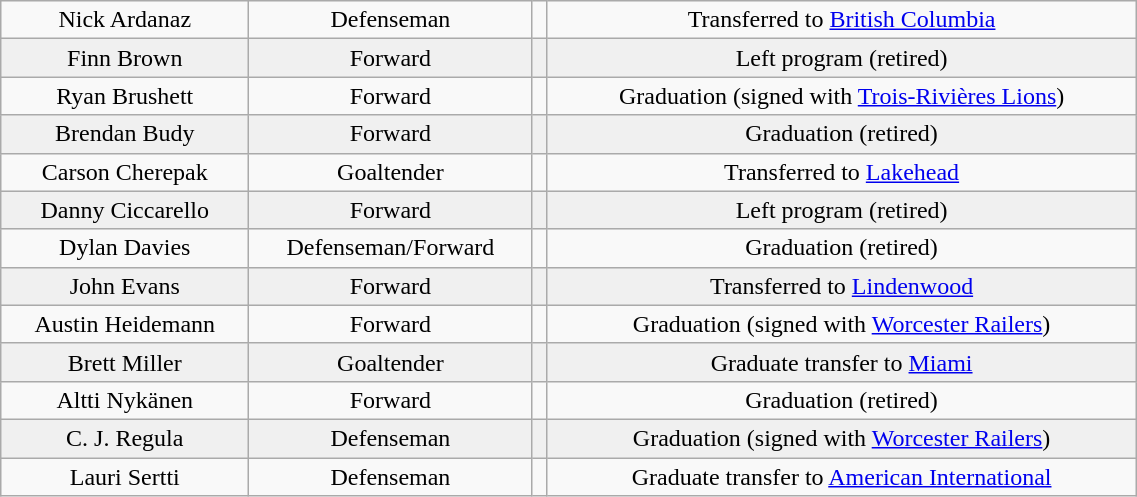<table class="wikitable" width="60%">
<tr align="center" bgcolor="">
<td>Nick Ardanaz</td>
<td>Defenseman</td>
<td></td>
<td>Transferred to <a href='#'>British Columbia</a></td>
</tr>
<tr align="center" bgcolor="f0f0f0">
<td>Finn Brown</td>
<td>Forward</td>
<td></td>
<td>Left program (retired)</td>
</tr>
<tr align="center" bgcolor="">
<td>Ryan Brushett</td>
<td>Forward</td>
<td></td>
<td>Graduation (signed with <a href='#'>Trois-Rivières Lions</a>)</td>
</tr>
<tr align="center" bgcolor="f0f0f0">
<td>Brendan Budy</td>
<td>Forward</td>
<td></td>
<td>Graduation (retired)</td>
</tr>
<tr align="center" bgcolor="">
<td>Carson Cherepak</td>
<td>Goaltender</td>
<td></td>
<td>Transferred to <a href='#'>Lakehead</a></td>
</tr>
<tr align="center" bgcolor="f0f0f0">
<td>Danny Ciccarello</td>
<td>Forward</td>
<td></td>
<td>Left program (retired)</td>
</tr>
<tr align="center" bgcolor="">
<td>Dylan Davies</td>
<td>Defenseman/Forward</td>
<td></td>
<td>Graduation (retired)</td>
</tr>
<tr align="center" bgcolor="f0f0f0">
<td>John Evans</td>
<td>Forward</td>
<td></td>
<td>Transferred to <a href='#'>Lindenwood</a></td>
</tr>
<tr align="center" bgcolor="">
<td>Austin Heidemann</td>
<td>Forward</td>
<td></td>
<td>Graduation (signed with <a href='#'>Worcester Railers</a>)</td>
</tr>
<tr align="center" bgcolor="f0f0f0">
<td>Brett Miller</td>
<td>Goaltender</td>
<td></td>
<td>Graduate transfer to <a href='#'>Miami</a></td>
</tr>
<tr align="center" bgcolor="">
<td>Altti Nykänen</td>
<td>Forward</td>
<td></td>
<td>Graduation (retired)</td>
</tr>
<tr align="center" bgcolor="f0f0f0">
<td>C. J. Regula</td>
<td>Defenseman</td>
<td></td>
<td>Graduation (signed with <a href='#'>Worcester Railers</a>)</td>
</tr>
<tr align="center" bgcolor="">
<td>Lauri Sertti</td>
<td>Defenseman</td>
<td></td>
<td>Graduate transfer to <a href='#'>American International</a></td>
</tr>
</table>
